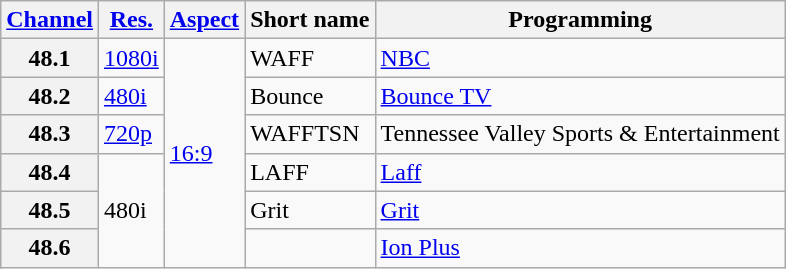<table class="wikitable">
<tr>
<th scope = "col"><a href='#'>Channel</a></th>
<th scope = "col"><a href='#'>Res.</a></th>
<th scope = "col"><a href='#'>Aspect</a></th>
<th scope = "col">Short name</th>
<th scope = "col">Programming</th>
</tr>
<tr>
<th scope = "row">48.1</th>
<td><a href='#'>1080i</a></td>
<td rowspan=6><a href='#'>16:9</a></td>
<td>WAFF</td>
<td><a href='#'>NBC</a></td>
</tr>
<tr>
<th scope = "row">48.2</th>
<td><a href='#'>480i</a></td>
<td>Bounce</td>
<td><a href='#'>Bounce TV</a></td>
</tr>
<tr>
<th scope = "row">48.3</th>
<td><a href='#'>720p</a></td>
<td>WAFFTSN</td>
<td>Tennessee Valley Sports & Entertainment</td>
</tr>
<tr>
<th scope = "row">48.4</th>
<td rowspan=3>480i</td>
<td>LAFF</td>
<td><a href='#'>Laff</a></td>
</tr>
<tr>
<th scope = "row">48.5</th>
<td>Grit</td>
<td><a href='#'>Grit</a></td>
</tr>
<tr>
<th scope = "row">48.6</th>
<td></td>
<td><a href='#'>Ion Plus</a></td>
</tr>
</table>
